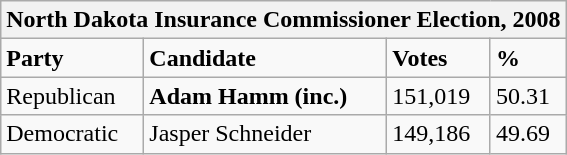<table class="wikitable">
<tr>
<th colspan="4">North Dakota Insurance Commissioner Election, 2008</th>
</tr>
<tr>
<td><strong>Party</strong></td>
<td><strong>Candidate</strong></td>
<td><strong>Votes</strong></td>
<td><strong>%</strong></td>
</tr>
<tr>
<td>Republican</td>
<td><strong>Adam Hamm (inc.)</strong></td>
<td>151,019</td>
<td>50.31</td>
</tr>
<tr>
<td>Democratic</td>
<td>Jasper Schneider</td>
<td>149,186</td>
<td>49.69</td>
</tr>
</table>
